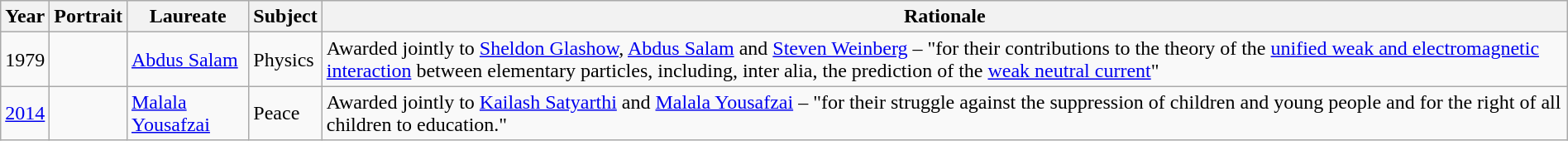<table style="margin:auto;"  class="wikitable">
<tr>
<th>Year</th>
<th>Portrait</th>
<th>Laureate</th>
<th>Subject</th>
<th>Rationale</th>
</tr>
<tr>
<td>1979</td>
<td></td>
<td><a href='#'>Abdus Salam</a></td>
<td>Physics</td>
<td>Awarded jointly to <a href='#'>Sheldon Glashow</a>, <a href='#'>Abdus Salam</a> and <a href='#'>Steven Weinberg</a> – "for their contributions to the theory of the <a href='#'>unified weak and electromagnetic interaction</a> between elementary particles, including, inter alia, the prediction of the <a href='#'>weak neutral current</a>"</td>
</tr>
<tr>
<td><a href='#'>2014</a></td>
<td></td>
<td><a href='#'>Malala Yousafzai</a></td>
<td>Peace</td>
<td>Awarded jointly to <a href='#'>Kailash Satyarthi</a> and <a href='#'>Malala Yousafzai</a> – "for their struggle against the suppression of children and young people and for the right of all children to education."</td>
</tr>
</table>
